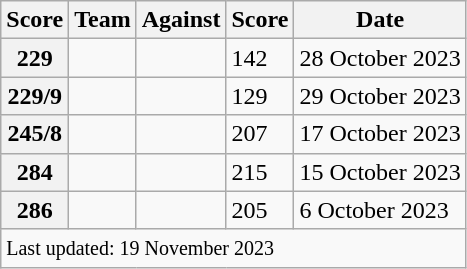<table class="wikitable sortable">
<tr>
<th>Score</th>
<th>Team</th>
<th>Against</th>
<th>Score</th>
<th>Date</th>
</tr>
<tr>
<th>229</th>
<td></td>
<td></td>
<td>142</td>
<td>28 October 2023</td>
</tr>
<tr>
<th>229/9</th>
<td></td>
<td></td>
<td>129</td>
<td>29 October 2023</td>
</tr>
<tr>
<th>245/8</th>
<td></td>
<td></td>
<td>207</td>
<td>17 October 2023</td>
</tr>
<tr>
<th>284</th>
<td></td>
<td></td>
<td>215</td>
<td>15 October 2023</td>
</tr>
<tr>
<th>286</th>
<td></td>
<td></td>
<td>205</td>
<td>6 October 2023</td>
</tr>
<tr>
<td colspan="5"><small>Last updated: 19 November 2023</small></td>
</tr>
</table>
